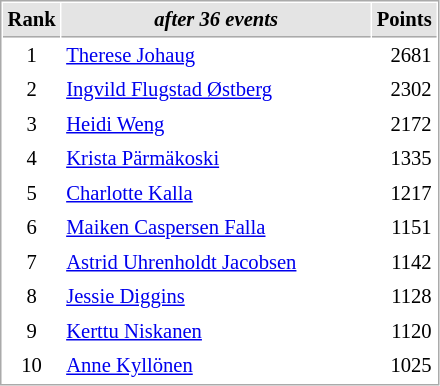<table cellspacing="1" cellpadding="3" style="border:1px solid #AAAAAA;font-size:86%">
<tr style="background-color: #E4E4E4;">
<th style="border-bottom:1px solid #AAAAAA" width=10>Rank</th>
<th style="border-bottom:1px solid #AAAAAA" width=200><em>after 36 events</em></th>
<th style="border-bottom:1px solid #AAAAAA" width=20 align=right>Points</th>
</tr>
<tr>
<td align=center>1</td>
<td> <a href='#'>Therese Johaug</a></td>
<td align=right>2681</td>
</tr>
<tr>
<td align=center>2</td>
<td> <a href='#'>Ingvild Flugstad Østberg</a></td>
<td align=right>2302</td>
</tr>
<tr>
<td align=center>3</td>
<td> <a href='#'>Heidi Weng</a></td>
<td align=right>2172</td>
</tr>
<tr>
<td align=center>4</td>
<td> <a href='#'>Krista Pärmäkoski</a></td>
<td align=right>1335</td>
</tr>
<tr>
<td align=center>5</td>
<td> <a href='#'>Charlotte Kalla</a></td>
<td align=right>1217</td>
</tr>
<tr>
<td align=center>6</td>
<td> <a href='#'>Maiken Caspersen Falla</a></td>
<td align=right>1151</td>
</tr>
<tr>
<td align=center>7</td>
<td> <a href='#'>Astrid Uhrenholdt Jacobsen</a></td>
<td align=right>1142</td>
</tr>
<tr>
<td align=center>8</td>
<td> <a href='#'>Jessie Diggins</a></td>
<td align=right>1128</td>
</tr>
<tr>
<td align=center>9</td>
<td> <a href='#'>Kerttu Niskanen</a></td>
<td align=right>1120</td>
</tr>
<tr>
<td align=center>10</td>
<td> <a href='#'>Anne Kyllönen</a></td>
<td align=right>1025</td>
</tr>
</table>
